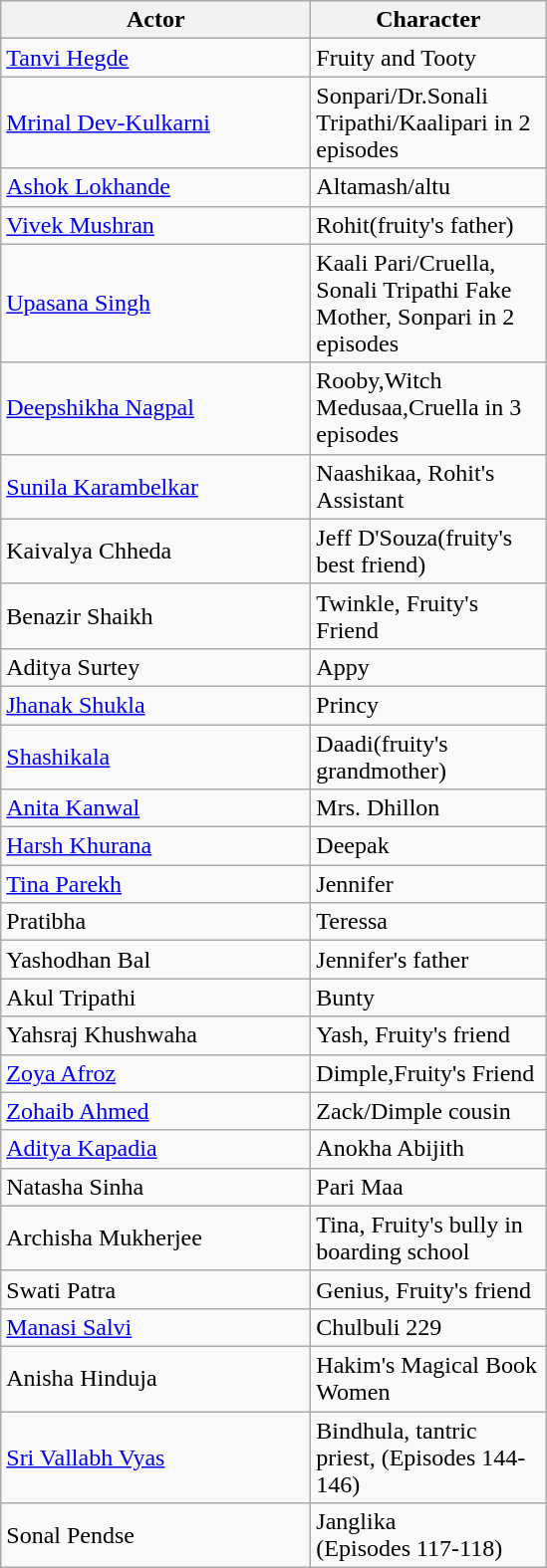<table class="wikitable">
<tr>
<th scope="col" style="width: 200px;">Actor</th>
<th scope="col" style="width: 150px;">Character</th>
</tr>
<tr>
<td><a href='#'>Tanvi Hegde</a></td>
<td>Fruity and Tooty</td>
</tr>
<tr>
<td><a href='#'>Mrinal Dev-Kulkarni</a></td>
<td>Sonpari/Dr.Sonali Tripathi/Kaalipari in 2 episodes</td>
</tr>
<tr>
<td><a href='#'>Ashok Lokhande</a></td>
<td>Altamash/altu</td>
</tr>
<tr>
<td><a href='#'>Vivek Mushran</a></td>
<td>Rohit(fruity's father)</td>
</tr>
<tr>
<td><a href='#'>Upasana Singh</a></td>
<td>Kaali Pari/Cruella, Sonali Tripathi Fake Mother, Sonpari in 2 episodes</td>
</tr>
<tr>
<td><a href='#'>Deepshikha Nagpal</a></td>
<td>Rooby,Witch Medusaa,Cruella in 3 episodes</td>
</tr>
<tr>
<td><a href='#'>Sunila Karambelkar</a></td>
<td>Naashikaa, Rohit's Assistant</td>
</tr>
<tr>
<td>Kaivalya Chheda</td>
<td>Jeff D'Souza(fruity's best friend)</td>
</tr>
<tr>
<td>Benazir Shaikh</td>
<td>Twinkle, Fruity's Friend</td>
</tr>
<tr>
<td>Aditya Surtey</td>
<td>Appy</td>
</tr>
<tr>
<td><a href='#'>Jhanak Shukla</a></td>
<td>Princy</td>
</tr>
<tr>
<td><a href='#'>Shashikala</a></td>
<td>Daadi(fruity's grandmother)</td>
</tr>
<tr>
<td><a href='#'>Anita Kanwal</a></td>
<td>Mrs. Dhillon</td>
</tr>
<tr>
<td><a href='#'>Harsh Khurana</a></td>
<td>Deepak</td>
</tr>
<tr>
<td><a href='#'>Tina Parekh</a></td>
<td>Jennifer</td>
</tr>
<tr>
<td>Pratibha</td>
<td>Teressa</td>
</tr>
<tr>
<td>Yashodhan Bal</td>
<td>Jennifer's father</td>
</tr>
<tr>
<td>Akul Tripathi</td>
<td>Bunty</td>
</tr>
<tr>
<td>Yahsraj Khushwaha</td>
<td>Yash, Fruity's friend</td>
</tr>
<tr>
<td><a href='#'>Zoya Afroz</a></td>
<td>Dimple,Fruity's Friend</td>
</tr>
<tr>
<td><a href='#'>Zohaib Ahmed</a></td>
<td>Zack/Dimple cousin</td>
</tr>
<tr>
<td><a href='#'>Aditya Kapadia</a></td>
<td>Anokha Abijith</td>
</tr>
<tr>
<td>Natasha Sinha</td>
<td>Pari Maa</td>
</tr>
<tr>
<td>Archisha Mukherjee</td>
<td>Tina, Fruity's bully in boarding school</td>
</tr>
<tr>
<td>Swati Patra</td>
<td>Genius, Fruity's friend</td>
</tr>
<tr Shraddha Shrivastava || Genius, Fruity’s friend>
<td><a href='#'>Manasi Salvi</a></td>
<td>Chulbuli 229</td>
</tr>
<tr>
<td>Anisha Hinduja</td>
<td>Hakim's Magical Book Women</td>
</tr>
<tr>
<td><a href='#'>Sri Vallabh Vyas</a></td>
<td>Bindhula, tantric priest, (Episodes 144-146)</td>
</tr>
<tr>
<td>Sonal Pendse</td>
<td>Janglika<br>(Episodes 117-118)</td>
</tr>
</table>
